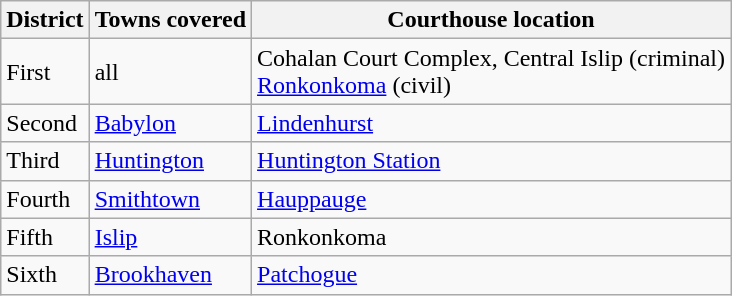<table class="wikitable">
<tr>
<th>District</th>
<th>Towns covered</th>
<th>Courthouse location</th>
</tr>
<tr>
<td>First</td>
<td>all</td>
<td>Cohalan Court Complex, Central Islip (criminal)<br><a href='#'>Ronkonkoma</a> (civil)</td>
</tr>
<tr>
<td>Second</td>
<td><a href='#'>Babylon</a></td>
<td><a href='#'>Lindenhurst</a></td>
</tr>
<tr>
<td>Third</td>
<td><a href='#'>Huntington</a></td>
<td><a href='#'>Huntington Station</a></td>
</tr>
<tr>
<td>Fourth</td>
<td><a href='#'>Smithtown</a></td>
<td><a href='#'>Hauppauge</a></td>
</tr>
<tr>
<td>Fifth</td>
<td><a href='#'>Islip</a></td>
<td>Ronkonkoma</td>
</tr>
<tr>
<td>Sixth</td>
<td><a href='#'>Brookhaven</a></td>
<td><a href='#'>Patchogue</a></td>
</tr>
</table>
